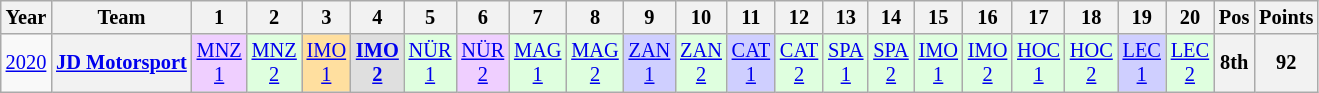<table class="wikitable" style="text-align:center; font-size:85%">
<tr>
<th>Year</th>
<th>Team</th>
<th>1</th>
<th>2</th>
<th>3</th>
<th>4</th>
<th>5</th>
<th>6</th>
<th>7</th>
<th>8</th>
<th>9</th>
<th>10</th>
<th>11</th>
<th>12</th>
<th>13</th>
<th>14</th>
<th>15</th>
<th>16</th>
<th>17</th>
<th>18</th>
<th>19</th>
<th>20</th>
<th>Pos</th>
<th>Points</th>
</tr>
<tr>
<td><a href='#'>2020</a></td>
<th nowrap><a href='#'>JD Motorsport</a></th>
<td style="background:#EFCFFF;"><a href='#'>MNZ<br>1</a><br></td>
<td style="background:#DFFFDF;"><a href='#'>MNZ<br>2</a><br></td>
<td style="background:#FFDF9F;"><a href='#'>IMO<br>1</a><br></td>
<td style="background:#DFDFDF;"><strong><a href='#'>IMO<br>2</a></strong><br></td>
<td style="background:#DFFFDF;"><a href='#'>NÜR<br>1</a><br></td>
<td style="background:#EFCFFF;"><a href='#'>NÜR<br>2</a><br></td>
<td style="background:#DFFFDF;"><a href='#'>MAG<br>1</a><br></td>
<td style="background:#DFFFDF;"><a href='#'>MAG<br>2</a><br></td>
<td style="background:#CFCFFF;"><a href='#'>ZAN<br>1</a><br></td>
<td style="background:#DFFFDF;"><a href='#'>ZAN<br>2</a><br></td>
<td style="background:#CFCFFF;"><a href='#'>CAT<br>1</a><br></td>
<td style="background:#DFFFDF;"><a href='#'>CAT<br>2</a><br></td>
<td style="background:#DFFFDF;"><a href='#'>SPA<br>1</a><br></td>
<td style="background:#DFFFDF;"><a href='#'>SPA<br>2</a><br></td>
<td style="background:#DFFFDF;"><a href='#'>IMO<br>1</a><br></td>
<td style="background:#DFFFDF;"><a href='#'>IMO<br>2</a><br></td>
<td style="background:#DFFFDF;"><a href='#'>HOC<br>1</a><br></td>
<td style="background:#DFFFDF;"><a href='#'>HOC<br>2</a><br></td>
<td style="background:#CFCFFF;"><a href='#'>LEC<br>1</a><br></td>
<td style="background:#DFFFDF;"><a href='#'>LEC<br>2</a><br></td>
<th>8th</th>
<th>92</th>
</tr>
</table>
